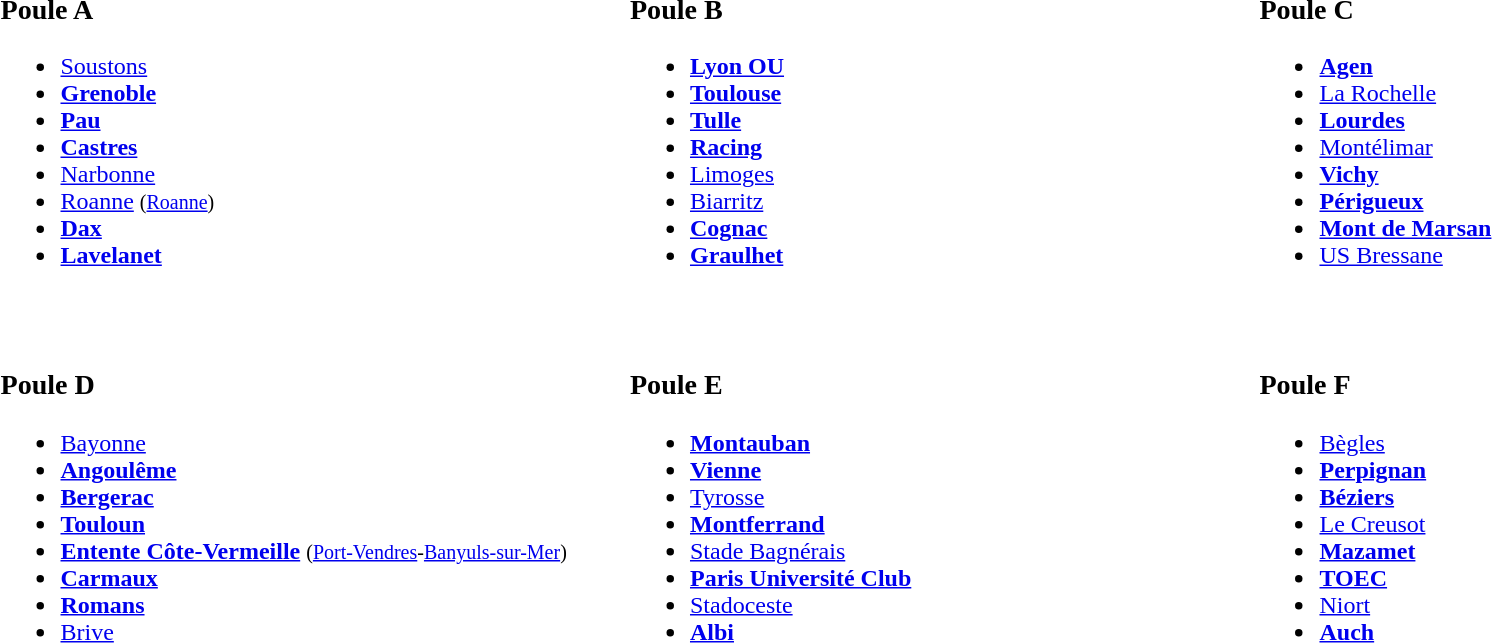<table width="100%" align="center" border="0" cellpadding="4" cellspacing="5">
<tr valign="top" align="left">
<td width="33%"><br><h3>Poule A</h3><ul><li><a href='#'>Soustons</a></li><li><strong><a href='#'>Grenoble</a></strong></li><li><strong><a href='#'>Pau</a></strong></li><li><strong><a href='#'>Castres</a></strong></li><li><a href='#'>Narbonne</a></li><li><a href='#'>Roanne</a> <small>(<a href='#'>Roanne</a>)</small></li><li><strong><a href='#'>Dax</a></strong></li><li><strong><a href='#'>Lavelanet</a></strong></li></ul></td>
<td width="33%"><br><h3>Poule B</h3><ul><li><strong><a href='#'>Lyon OU</a></strong></li><li><strong><a href='#'>Toulouse</a></strong></li><li><strong><a href='#'>Tulle</a></strong></li><li><strong><a href='#'>Racing</a></strong></li><li><a href='#'>Limoges</a></li><li><a href='#'>Biarritz</a></li><li><strong><a href='#'>Cognac</a></strong></li><li><strong><a href='#'>Graulhet</a></strong></li></ul></td>
<td width="33%"><br><h3>Poule C</h3><ul><li><strong><a href='#'>Agen</a></strong></li><li><a href='#'>La Rochelle</a></li><li><strong><a href='#'>Lourdes</a></strong></li><li><a href='#'>Montélimar</a></li><li><strong><a href='#'>Vichy</a></strong></li><li><strong><a href='#'>Périgueux</a></strong></li><li><strong><a href='#'>Mont de Marsan</a></strong></li><li><a href='#'>US Bressane</a></li></ul></td>
</tr>
<tr valign="top" align="left">
<td width="33%"><br><h3>Poule D</h3><ul><li><a href='#'>Bayonne</a></li><li><strong><a href='#'>Angoulême</a></strong></li><li><strong><a href='#'>Bergerac</a></strong></li><li><strong><a href='#'>Touloun</a></strong></li><li><strong><a href='#'>Entente Côte-Vermeille</a></strong>  <small>(<a href='#'>Port-Vendres</a>-<a href='#'>Banyuls-sur-Mer</a>)</small></li><li><strong><a href='#'>Carmaux</a></strong></li><li><strong><a href='#'>Romans</a></strong></li><li><a href='#'>Brive</a></li></ul></td>
<td width="33%"><br><h3>Poule E</h3><ul><li><strong><a href='#'>Montauban</a></strong></li><li><strong><a href='#'>Vienne</a></strong></li><li><a href='#'>Tyrosse</a></li><li><strong><a href='#'>Montferrand</a></strong></li><li><a href='#'>Stade Bagnérais</a></li><li><strong><a href='#'>Paris Université Club</a></strong></li><li><a href='#'>Stadoceste</a></li><li><strong><a href='#'>Albi</a></strong></li></ul></td>
<td width="33%"><br><h3>Poule F</h3><ul><li><a href='#'>Bègles</a></li><li><strong><a href='#'>Perpignan</a></strong></li><li><strong><a href='#'>Béziers</a></strong></li><li><a href='#'>Le Creusot</a></li><li><strong><a href='#'>Mazamet</a></strong></li><li><strong><a href='#'>TOEC</a></strong></li><li><a href='#'>Niort</a></li><li><strong><a href='#'>Auch</a></strong></li></ul></td>
</tr>
</table>
